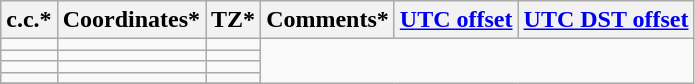<table class="wikitable sortable">
<tr>
<th>c.c.*</th>
<th>Coordinates*</th>
<th>TZ*</th>
<th>Comments*</th>
<th><a href='#'>UTC offset</a></th>
<th><a href='#'>UTC DST offset</a></th>
</tr>
<tr --->
<td></td>
<td></td>
<td></td>
</tr>
<tr --->
<td></td>
<td></td>
<td></td>
</tr>
<tr --->
<td></td>
<td></td>
<td></td>
</tr>
<tr --->
<td></td>
<td></td>
<td></td>
</tr>
<tr --->
</tr>
</table>
